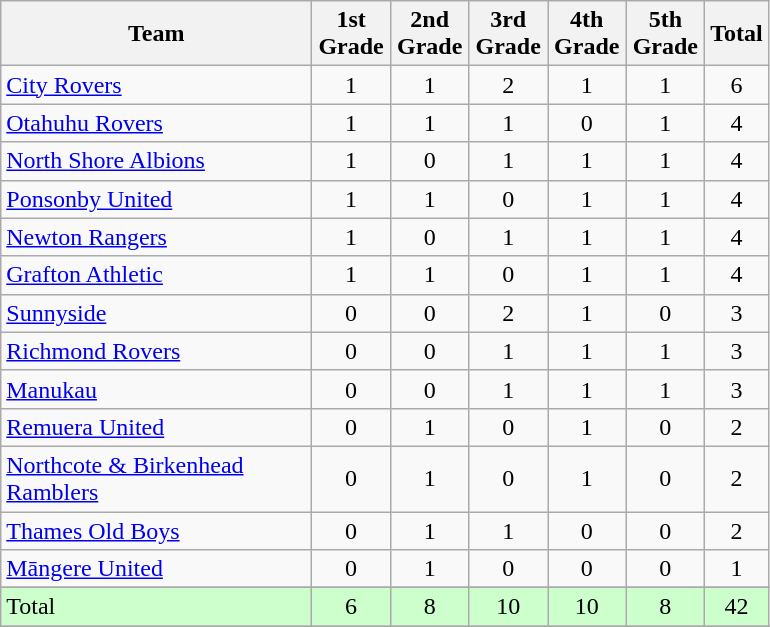<table class="wikitable" style="text-align:center;">
<tr>
<th width=200>Team</th>
<th width=45 abbr="1st Grade">1st Grade</th>
<th width=45 abbr="2nd Grade">2nd Grade</th>
<th width=45 abbr="3rd Grade">3rd Grade</th>
<th width=45 abbr="4th Grade">4th Grade</th>
<th width=45 abbr="5th Grade">5th Grade</th>
<th width=30 abbr="Total">Total</th>
</tr>
<tr>
<td style="text-align:left;"><a href='#'>City Rovers</a></td>
<td>1</td>
<td>1</td>
<td>2</td>
<td>1</td>
<td>1</td>
<td>6</td>
</tr>
<tr>
<td style="text-align:left;"><a href='#'>Otahuhu Rovers</a></td>
<td>1</td>
<td>1</td>
<td>1</td>
<td>0</td>
<td>1</td>
<td>4</td>
</tr>
<tr>
<td style="text-align:left;"><a href='#'>North Shore Albions</a></td>
<td>1</td>
<td>0</td>
<td>1</td>
<td>1</td>
<td>1</td>
<td>4</td>
</tr>
<tr>
<td style="text-align:left;"><a href='#'>Ponsonby United</a></td>
<td>1</td>
<td>1</td>
<td>0</td>
<td>1</td>
<td>1</td>
<td>4</td>
</tr>
<tr>
<td style="text-align:left;"><a href='#'>Newton Rangers</a></td>
<td>1</td>
<td>0</td>
<td>1</td>
<td>1</td>
<td>1</td>
<td>4</td>
</tr>
<tr>
<td style="text-align:left;"><a href='#'>Grafton Athletic</a></td>
<td>1</td>
<td>1</td>
<td>0</td>
<td>1</td>
<td>1</td>
<td>4</td>
</tr>
<tr>
<td style="text-align:left;"><a href='#'>Sunnyside</a></td>
<td>0</td>
<td>0</td>
<td>2</td>
<td>1</td>
<td>0</td>
<td>3</td>
</tr>
<tr>
<td style="text-align:left;"><a href='#'>Richmond Rovers</a></td>
<td>0</td>
<td>0</td>
<td>1</td>
<td>1</td>
<td>1</td>
<td>3</td>
</tr>
<tr>
<td style="text-align:left;"><a href='#'>Manukau</a></td>
<td>0</td>
<td>0</td>
<td>1</td>
<td>1</td>
<td>1</td>
<td>3</td>
</tr>
<tr>
<td style="text-align:left;"><a href='#'>Remuera United</a></td>
<td>0</td>
<td>1</td>
<td>0</td>
<td>1</td>
<td>0</td>
<td>2</td>
</tr>
<tr>
<td style="text-align:left;"><a href='#'>Northcote & Birkenhead Ramblers</a></td>
<td>0</td>
<td>1</td>
<td>0</td>
<td>1</td>
<td>0</td>
<td>2</td>
</tr>
<tr>
<td style="text-align:left;"><a href='#'>Thames Old Boys</a></td>
<td>0</td>
<td>1</td>
<td>1</td>
<td>0</td>
<td>0</td>
<td>2</td>
</tr>
<tr>
<td style="text-align:left;"><a href='#'>Māngere United</a></td>
<td>0</td>
<td>1</td>
<td>0</td>
<td>0</td>
<td>0</td>
<td>1</td>
</tr>
<tr>
</tr>
<tr style="background: #ccffcc;">
<td style="text-align:left;">Total</td>
<td>6</td>
<td>8</td>
<td>10</td>
<td>10</td>
<td>8</td>
<td>42</td>
</tr>
<tr>
</tr>
</table>
